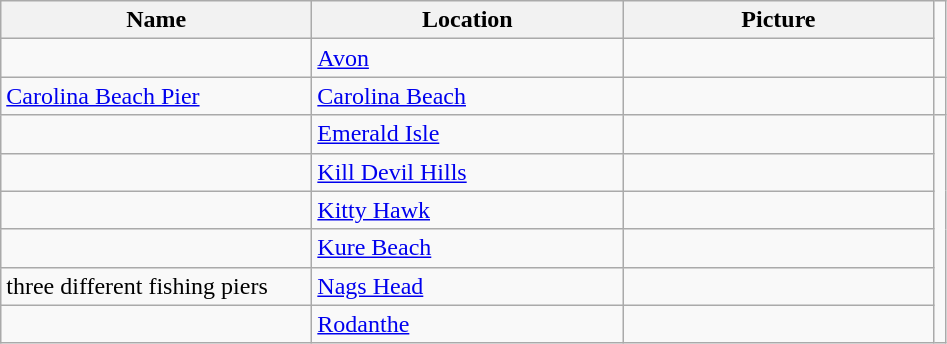<table class="wikitable">
<tr>
<th width="200px">Name</th>
<th width="200px">Location</th>
<th width="200px">Picture</th>
</tr>
<tr>
<td></td>
<td><a href='#'>Avon</a></td>
<td></td>
</tr>
<tr>
<td><a href='#'>Carolina Beach Pier</a></td>
<td><a href='#'>Carolina Beach</a></td>
<td></td>
<td></td>
</tr>
<tr>
<td></td>
<td><a href='#'>Emerald Isle</a></td>
<td></td>
</tr>
<tr>
<td></td>
<td><a href='#'>Kill Devil Hills</a></td>
<td></td>
</tr>
<tr>
<td></td>
<td><a href='#'>Kitty Hawk</a></td>
<td></td>
</tr>
<tr>
<td></td>
<td><a href='#'>Kure Beach</a></td>
<td></td>
</tr>
<tr>
<td>three different fishing piers</td>
<td><a href='#'>Nags Head</a></td>
<td></td>
</tr>
<tr>
<td></td>
<td><a href='#'>Rodanthe</a></td>
<td></td>
</tr>
</table>
